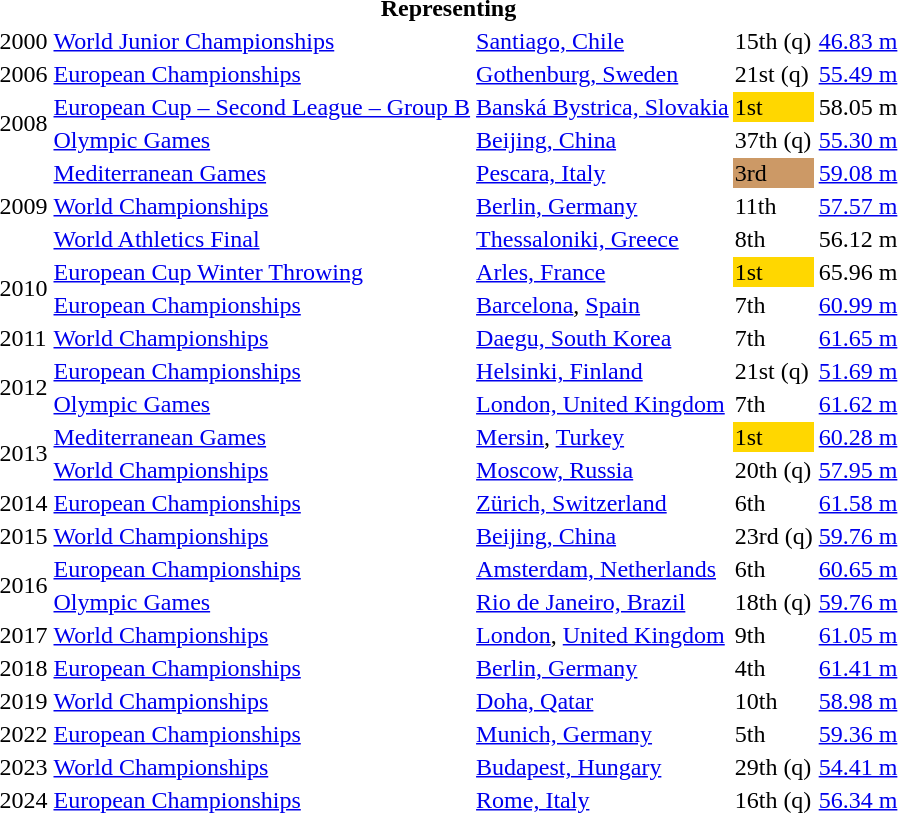<table>
<tr>
<th colspan="5">Representing </th>
</tr>
<tr>
<td>2000</td>
<td><a href='#'>World Junior Championships</a></td>
<td><a href='#'>Santiago, Chile</a></td>
<td>15th (q)</td>
<td><a href='#'>46.83 m</a></td>
</tr>
<tr>
<td>2006</td>
<td><a href='#'>European Championships</a></td>
<td><a href='#'>Gothenburg, Sweden</a></td>
<td>21st (q)</td>
<td><a href='#'>55.49 m</a></td>
</tr>
<tr>
<td rowspan=2>2008</td>
<td><a href='#'>European Cup – Second League – Group B</a></td>
<td><a href='#'>Banská Bystrica, Slovakia</a></td>
<td bgcolor=gold>1st</td>
<td>58.05 m</td>
</tr>
<tr>
<td><a href='#'>Olympic Games</a></td>
<td><a href='#'>Beijing, China</a></td>
<td>37th (q)</td>
<td><a href='#'>55.30 m</a></td>
</tr>
<tr>
<td rowspan=3>2009</td>
<td><a href='#'>Mediterranean Games</a></td>
<td><a href='#'>Pescara, Italy</a></td>
<td bgcolor=cc9966>3rd</td>
<td><a href='#'>59.08 m</a></td>
</tr>
<tr>
<td><a href='#'>World Championships</a></td>
<td><a href='#'>Berlin, Germany</a></td>
<td>11th</td>
<td><a href='#'>57.57 m</a></td>
</tr>
<tr>
<td><a href='#'>World Athletics Final</a></td>
<td><a href='#'>Thessaloniki, Greece</a></td>
<td>8th</td>
<td>56.12 m</td>
</tr>
<tr>
<td rowspan=2>2010</td>
<td><a href='#'>European Cup Winter Throwing</a></td>
<td><a href='#'>Arles, France</a></td>
<td bgcolor="gold">1st</td>
<td>65.96 m</td>
</tr>
<tr>
<td><a href='#'>European Championships</a></td>
<td><a href='#'>Barcelona</a>, <a href='#'>Spain</a></td>
<td>7th</td>
<td><a href='#'>60.99 m</a></td>
</tr>
<tr>
<td>2011</td>
<td><a href='#'>World Championships</a></td>
<td><a href='#'>Daegu, South Korea</a></td>
<td>7th</td>
<td><a href='#'>61.65 m</a></td>
</tr>
<tr>
<td rowspan=2>2012</td>
<td><a href='#'>European Championships</a></td>
<td><a href='#'>Helsinki, Finland</a></td>
<td>21st (q)</td>
<td><a href='#'>51.69 m</a></td>
</tr>
<tr>
<td><a href='#'>Olympic Games</a></td>
<td><a href='#'>London, United Kingdom</a></td>
<td>7th</td>
<td><a href='#'>61.62 m</a></td>
</tr>
<tr>
<td rowspan=2>2013</td>
<td><a href='#'>Mediterranean Games</a></td>
<td><a href='#'>Mersin</a>, <a href='#'>Turkey</a></td>
<td bgcolor="gold">1st</td>
<td><a href='#'>60.28 m</a></td>
</tr>
<tr>
<td><a href='#'>World Championships</a></td>
<td><a href='#'>Moscow, Russia</a></td>
<td>20th (q)</td>
<td><a href='#'>57.95 m</a></td>
</tr>
<tr>
<td>2014</td>
<td><a href='#'>European Championships</a></td>
<td><a href='#'>Zürich, Switzerland</a></td>
<td>6th</td>
<td><a href='#'>61.58 m</a></td>
</tr>
<tr>
<td>2015</td>
<td><a href='#'>World Championships</a></td>
<td><a href='#'>Beijing, China</a></td>
<td>23rd (q)</td>
<td><a href='#'>59.76 m</a></td>
</tr>
<tr>
<td rowspan=2>2016</td>
<td><a href='#'>European Championships</a></td>
<td><a href='#'>Amsterdam, Netherlands</a></td>
<td>6th</td>
<td><a href='#'>60.65 m</a></td>
</tr>
<tr>
<td><a href='#'>Olympic Games</a></td>
<td><a href='#'>Rio de Janeiro, Brazil</a></td>
<td>18th (q)</td>
<td><a href='#'>59.76 m</a></td>
</tr>
<tr>
<td>2017</td>
<td><a href='#'>World Championships</a></td>
<td><a href='#'>London</a>, <a href='#'>United Kingdom</a></td>
<td>9th</td>
<td><a href='#'>61.05 m</a></td>
</tr>
<tr>
<td>2018</td>
<td><a href='#'>European Championships</a></td>
<td><a href='#'>Berlin, Germany</a></td>
<td>4th</td>
<td><a href='#'>61.41 m</a></td>
</tr>
<tr>
<td>2019</td>
<td><a href='#'>World Championships</a></td>
<td><a href='#'>Doha, Qatar</a></td>
<td>10th</td>
<td><a href='#'>58.98 m</a></td>
</tr>
<tr>
<td>2022</td>
<td><a href='#'>European Championships</a></td>
<td><a href='#'>Munich, Germany</a></td>
<td>5th</td>
<td><a href='#'>59.36 m</a></td>
</tr>
<tr>
<td>2023</td>
<td><a href='#'>World Championships</a></td>
<td><a href='#'>Budapest, Hungary</a></td>
<td>29th (q)</td>
<td><a href='#'>54.41 m</a></td>
</tr>
<tr>
<td>2024</td>
<td><a href='#'>European Championships</a></td>
<td><a href='#'>Rome, Italy</a></td>
<td>16th (q)</td>
<td><a href='#'>56.34 m</a></td>
</tr>
</table>
